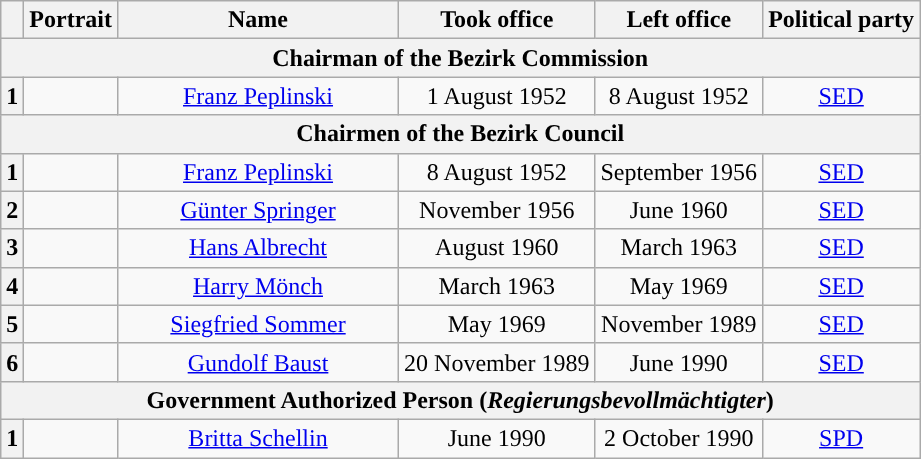<table class="wikitable" style="text-align:center">
<tr>
<th></th>
<th>Portrait</th>
<th width=180>Name<br></th>
<th>Took office</th>
<th>Left office</th>
<th>Political party</th>
</tr>
<tr>
<th colspan=6>Chairman of the Bezirk Commission</th>
</tr>
<tr>
<th style="background:">1</th>
<td></td>
<td><a href='#'>Franz Peplinski</a><br></td>
<td>1 August 1952</td>
<td>8 August 1952</td>
<td><a href='#'>SED</a></td>
</tr>
<tr>
<th colspan=6>Chairmen of the Bezirk Council</th>
</tr>
<tr>
<th style="background:">1</th>
<td></td>
<td><a href='#'>Franz Peplinski</a><br></td>
<td>8 August 1952</td>
<td>September 1956</td>
<td><a href='#'>SED</a></td>
</tr>
<tr>
<th style="background:">2</th>
<td></td>
<td><a href='#'>Günter Springer</a><br></td>
<td>November 1956</td>
<td>June 1960</td>
<td><a href='#'>SED</a></td>
</tr>
<tr>
<th style="background:">3</th>
<td></td>
<td><a href='#'>Hans Albrecht</a><br></td>
<td>August 1960</td>
<td>March 1963</td>
<td><a href='#'>SED</a></td>
</tr>
<tr>
<th style="background:">4</th>
<td></td>
<td><a href='#'>Harry Mönch</a><br></td>
<td>March 1963</td>
<td>May 1969</td>
<td><a href='#'>SED</a></td>
</tr>
<tr>
<th style="background:">5</th>
<td></td>
<td><a href='#'>Siegfried Sommer</a><br></td>
<td>May 1969</td>
<td>November 1989</td>
<td><a href='#'>SED</a></td>
</tr>
<tr>
<th style="background:">6</th>
<td></td>
<td><a href='#'>Gundolf Baust</a><br></td>
<td>20 November 1989</td>
<td>June 1990</td>
<td><a href='#'>SED</a></td>
</tr>
<tr>
<th colspan=6>Government Authorized Person (<em>Regierungsbevollmächtigter</em>)</th>
</tr>
<tr>
<th style="background:">1</th>
<td></td>
<td><a href='#'>Britta Schellin</a><br></td>
<td>June 1990</td>
<td>2 October 1990</td>
<td><a href='#'>SPD</a></td>
</tr>
</table>
